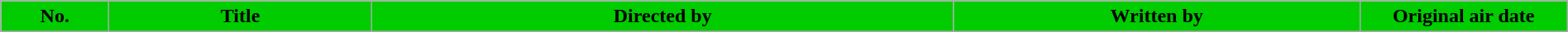<table class="wikitable plainrowheaders" style="width:100%; margin:auto;">
<tr>
<th scope="col" style="background-color: #00CC00; color: black; width:5em;">No.</th>
<th scope="col" style="background-color: #00CC00; color: black;">Title</th>
<th scope="col" style="background-color: #00CC00; color: black;">Directed by</th>
<th scope="col" style="background-color: #00CC00; color: black; width:20em;">Written by</th>
<th scope="col" style="background-color: #00CC00; color: black; width:10em;">Original air date<br>

</th>
</tr>
</table>
